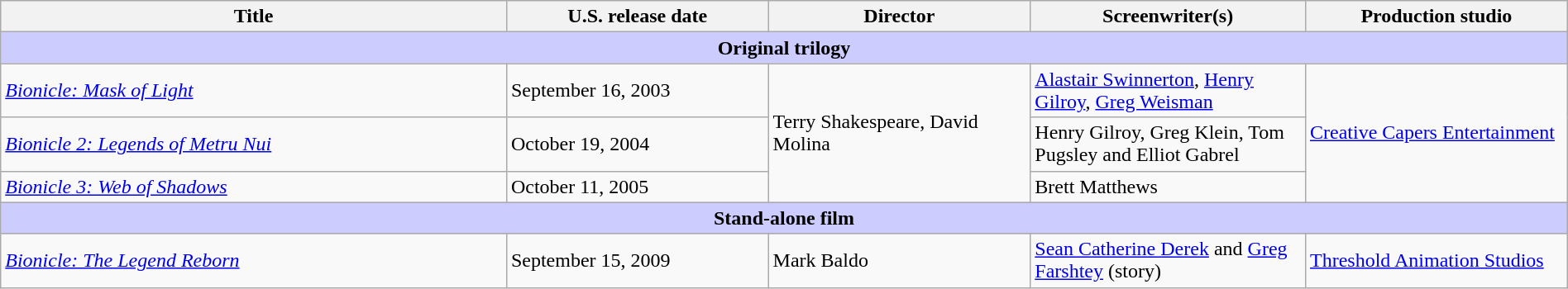<table class="wikitable" width=100%>
<tr>
<th width="200">Title</th>
<th width="100">U.S. release date</th>
<th width="100">Director</th>
<th width="100">Screenwriter(s)</th>
<th width="100">Production studio</th>
</tr>
<tr>
<th colspan="6" style="background-color: #ccccff;">Original trilogy</th>
</tr>
<tr>
<td><em><a href='#'>Bionicle: Mask of Light</a></em></td>
<td>September 16, 2003</td>
<td rowspan="3">Terry Shakespeare, David Molina</td>
<td><a href='#'>Alastair Swinnerton</a>, <a href='#'>Henry Gilroy</a>, <a href='#'>Greg Weisman</a></td>
<td rowspan="3"><a href='#'>Creative Capers Entertainment</a></td>
</tr>
<tr>
<td><em><a href='#'>Bionicle 2: Legends of Metru Nui</a></em></td>
<td>October 19, 2004</td>
<td>Henry Gilroy, Greg Klein, Tom Pugsley and Elliot Gabrel</td>
</tr>
<tr>
<td><em><a href='#'>Bionicle 3: Web of Shadows</a></em></td>
<td>October 11, 2005</td>
<td>Brett Matthews</td>
</tr>
<tr>
<th colspan="6" style="background-color: #ccccff;">Stand-alone film</th>
</tr>
<tr>
<td><em><a href='#'>Bionicle: The Legend Reborn</a></em></td>
<td>September 15, 2009</td>
<td>Mark Baldo</td>
<td><a href='#'>Sean Catherine Derek</a> and <a href='#'>Greg Farshtey</a> (story)</td>
<td><a href='#'>Threshold Animation Studios</a></td>
</tr>
</table>
